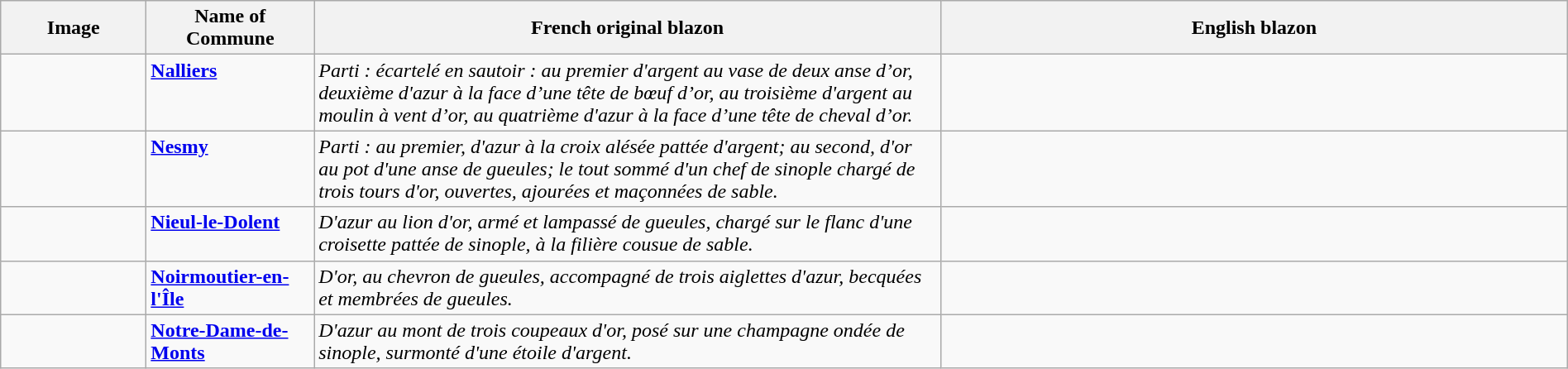<table class="wikitable" style="width:100%;">
<tr>
<th style="width:110px;">Image</th>
<th>Name of Commune</th>
<th style="width:40%;">French original blazon</th>
<th style="width:40%;">English blazon</th>
</tr>
<tr valign=top>
<td align=center></td>
<td><strong><a href='#'>Nalliers</a></strong></td>
<td><em>Parti : écartelé en sautoir : au premier d'argent au vase de deux anse d’or, deuxième d'azur à la face d’une tête de bœuf d’or, au troisième d'argent au moulin à vent d’or, au quatrième d'azur à la face d’une tête de cheval d’or.</em></td>
<td></td>
</tr>
<tr valign=top>
<td align=center></td>
<td><strong><a href='#'>Nesmy</a></strong></td>
<td><em>Parti : au premier, d'azur à la croix alésée pattée d'argent; au second, d'or au pot d'une anse de gueules; le tout sommé d'un chef de sinople chargé de trois tours d'or, ouvertes, ajourées et maçonnées de sable.</em></td>
<td></td>
</tr>
<tr valign=top>
<td align=center></td>
<td><strong><a href='#'>Nieul-le-Dolent</a></strong></td>
<td><em>D'azur au lion d'or, armé et lampassé de gueules, chargé sur le flanc d'une croisette pattée de sinople, à la filière cousue de sable.</em></td>
<td></td>
</tr>
<tr valign=top>
<td align=center></td>
<td><strong><a href='#'>Noirmoutier-en-l'Île</a></strong></td>
<td><em>D'or, au chevron de gueules, accompagné de trois aiglettes d'azur, becquées et membrées de gueules.</em></td>
<td></td>
</tr>
<tr valign=top>
<td align=center></td>
<td><strong><a href='#'>Notre-Dame-de-Monts</a></strong></td>
<td><em>D'azur au mont de trois coupeaux d'or, posé sur une champagne ondée de sinople, surmonté d'une étoile d'argent.</em></td>
<td></td>
</tr>
</table>
